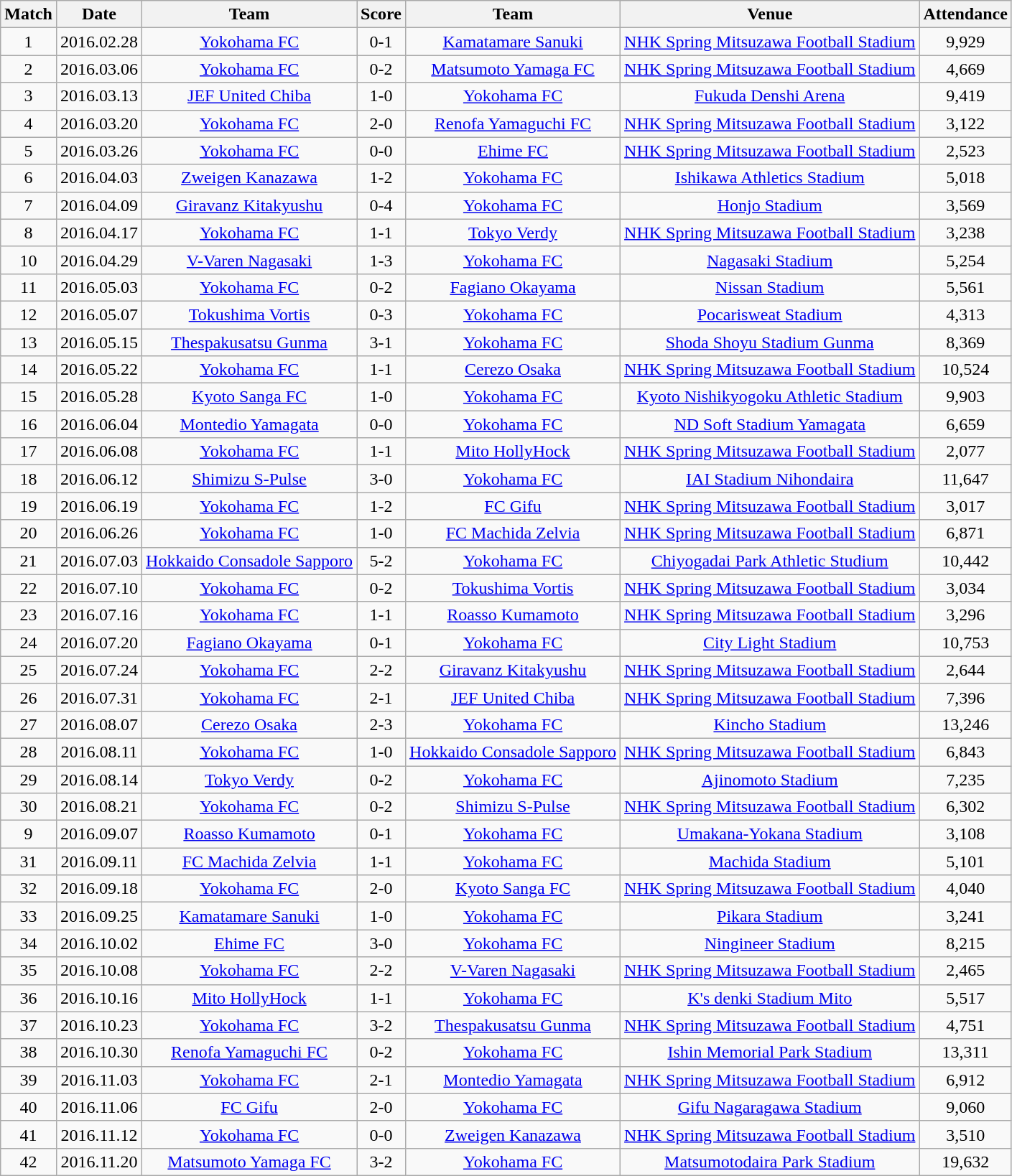<table class="wikitable" style="text-align:center;">
<tr>
<th>Match</th>
<th>Date</th>
<th>Team</th>
<th>Score</th>
<th>Team</th>
<th>Venue</th>
<th>Attendance</th>
</tr>
<tr>
<td>1</td>
<td>2016.02.28</td>
<td><a href='#'>Yokohama FC</a></td>
<td>0-1</td>
<td><a href='#'>Kamatamare Sanuki</a></td>
<td><a href='#'>NHK Spring Mitsuzawa Football Stadium</a></td>
<td>9,929</td>
</tr>
<tr>
<td>2</td>
<td>2016.03.06</td>
<td><a href='#'>Yokohama FC</a></td>
<td>0-2</td>
<td><a href='#'>Matsumoto Yamaga FC</a></td>
<td><a href='#'>NHK Spring Mitsuzawa Football Stadium</a></td>
<td>4,669</td>
</tr>
<tr>
<td>3</td>
<td>2016.03.13</td>
<td><a href='#'>JEF United Chiba</a></td>
<td>1-0</td>
<td><a href='#'>Yokohama FC</a></td>
<td><a href='#'>Fukuda Denshi Arena</a></td>
<td>9,419</td>
</tr>
<tr>
<td>4</td>
<td>2016.03.20</td>
<td><a href='#'>Yokohama FC</a></td>
<td>2-0</td>
<td><a href='#'>Renofa Yamaguchi FC</a></td>
<td><a href='#'>NHK Spring Mitsuzawa Football Stadium</a></td>
<td>3,122</td>
</tr>
<tr>
<td>5</td>
<td>2016.03.26</td>
<td><a href='#'>Yokohama FC</a></td>
<td>0-0</td>
<td><a href='#'>Ehime FC</a></td>
<td><a href='#'>NHK Spring Mitsuzawa Football Stadium</a></td>
<td>2,523</td>
</tr>
<tr>
<td>6</td>
<td>2016.04.03</td>
<td><a href='#'>Zweigen Kanazawa</a></td>
<td>1-2</td>
<td><a href='#'>Yokohama FC</a></td>
<td><a href='#'>Ishikawa Athletics Stadium</a></td>
<td>5,018</td>
</tr>
<tr>
<td>7</td>
<td>2016.04.09</td>
<td><a href='#'>Giravanz Kitakyushu</a></td>
<td>0-4</td>
<td><a href='#'>Yokohama FC</a></td>
<td><a href='#'>Honjo Stadium</a></td>
<td>3,569</td>
</tr>
<tr>
<td>8</td>
<td>2016.04.17</td>
<td><a href='#'>Yokohama FC</a></td>
<td>1-1</td>
<td><a href='#'>Tokyo Verdy</a></td>
<td><a href='#'>NHK Spring Mitsuzawa Football Stadium</a></td>
<td>3,238</td>
</tr>
<tr>
<td>10</td>
<td>2016.04.29</td>
<td><a href='#'>V-Varen Nagasaki</a></td>
<td>1-3</td>
<td><a href='#'>Yokohama FC</a></td>
<td><a href='#'>Nagasaki Stadium</a></td>
<td>5,254</td>
</tr>
<tr>
<td>11</td>
<td>2016.05.03</td>
<td><a href='#'>Yokohama FC</a></td>
<td>0-2</td>
<td><a href='#'>Fagiano Okayama</a></td>
<td><a href='#'>Nissan Stadium</a></td>
<td>5,561</td>
</tr>
<tr>
<td>12</td>
<td>2016.05.07</td>
<td><a href='#'>Tokushima Vortis</a></td>
<td>0-3</td>
<td><a href='#'>Yokohama FC</a></td>
<td><a href='#'>Pocarisweat Stadium</a></td>
<td>4,313</td>
</tr>
<tr>
<td>13</td>
<td>2016.05.15</td>
<td><a href='#'>Thespakusatsu Gunma</a></td>
<td>3-1</td>
<td><a href='#'>Yokohama FC</a></td>
<td><a href='#'>Shoda Shoyu Stadium Gunma</a></td>
<td>8,369</td>
</tr>
<tr>
<td>14</td>
<td>2016.05.22</td>
<td><a href='#'>Yokohama FC</a></td>
<td>1-1</td>
<td><a href='#'>Cerezo Osaka</a></td>
<td><a href='#'>NHK Spring Mitsuzawa Football Stadium</a></td>
<td>10,524</td>
</tr>
<tr>
<td>15</td>
<td>2016.05.28</td>
<td><a href='#'>Kyoto Sanga FC</a></td>
<td>1-0</td>
<td><a href='#'>Yokohama FC</a></td>
<td><a href='#'>Kyoto Nishikyogoku Athletic Stadium</a></td>
<td>9,903</td>
</tr>
<tr>
<td>16</td>
<td>2016.06.04</td>
<td><a href='#'>Montedio Yamagata</a></td>
<td>0-0</td>
<td><a href='#'>Yokohama FC</a></td>
<td><a href='#'>ND Soft Stadium Yamagata</a></td>
<td>6,659</td>
</tr>
<tr>
<td>17</td>
<td>2016.06.08</td>
<td><a href='#'>Yokohama FC</a></td>
<td>1-1</td>
<td><a href='#'>Mito HollyHock</a></td>
<td><a href='#'>NHK Spring Mitsuzawa Football Stadium</a></td>
<td>2,077</td>
</tr>
<tr>
<td>18</td>
<td>2016.06.12</td>
<td><a href='#'>Shimizu S-Pulse</a></td>
<td>3-0</td>
<td><a href='#'>Yokohama FC</a></td>
<td><a href='#'>IAI Stadium Nihondaira</a></td>
<td>11,647</td>
</tr>
<tr>
<td>19</td>
<td>2016.06.19</td>
<td><a href='#'>Yokohama FC</a></td>
<td>1-2</td>
<td><a href='#'>FC Gifu</a></td>
<td><a href='#'>NHK Spring Mitsuzawa Football Stadium</a></td>
<td>3,017</td>
</tr>
<tr>
<td>20</td>
<td>2016.06.26</td>
<td><a href='#'>Yokohama FC</a></td>
<td>1-0</td>
<td><a href='#'>FC Machida Zelvia</a></td>
<td><a href='#'>NHK Spring Mitsuzawa Football Stadium</a></td>
<td>6,871</td>
</tr>
<tr>
<td>21</td>
<td>2016.07.03</td>
<td><a href='#'>Hokkaido Consadole Sapporo</a></td>
<td>5-2</td>
<td><a href='#'>Yokohama FC</a></td>
<td><a href='#'>Chiyogadai Park Athletic Studium</a></td>
<td>10,442</td>
</tr>
<tr>
<td>22</td>
<td>2016.07.10</td>
<td><a href='#'>Yokohama FC</a></td>
<td>0-2</td>
<td><a href='#'>Tokushima Vortis</a></td>
<td><a href='#'>NHK Spring Mitsuzawa Football Stadium</a></td>
<td>3,034</td>
</tr>
<tr>
<td>23</td>
<td>2016.07.16</td>
<td><a href='#'>Yokohama FC</a></td>
<td>1-1</td>
<td><a href='#'>Roasso Kumamoto</a></td>
<td><a href='#'>NHK Spring Mitsuzawa Football Stadium</a></td>
<td>3,296</td>
</tr>
<tr>
<td>24</td>
<td>2016.07.20</td>
<td><a href='#'>Fagiano Okayama</a></td>
<td>0-1</td>
<td><a href='#'>Yokohama FC</a></td>
<td><a href='#'>City Light Stadium</a></td>
<td>10,753</td>
</tr>
<tr>
<td>25</td>
<td>2016.07.24</td>
<td><a href='#'>Yokohama FC</a></td>
<td>2-2</td>
<td><a href='#'>Giravanz Kitakyushu</a></td>
<td><a href='#'>NHK Spring Mitsuzawa Football Stadium</a></td>
<td>2,644</td>
</tr>
<tr>
<td>26</td>
<td>2016.07.31</td>
<td><a href='#'>Yokohama FC</a></td>
<td>2-1</td>
<td><a href='#'>JEF United Chiba</a></td>
<td><a href='#'>NHK Spring Mitsuzawa Football Stadium</a></td>
<td>7,396</td>
</tr>
<tr>
<td>27</td>
<td>2016.08.07</td>
<td><a href='#'>Cerezo Osaka</a></td>
<td>2-3</td>
<td><a href='#'>Yokohama FC</a></td>
<td><a href='#'>Kincho Stadium</a></td>
<td>13,246</td>
</tr>
<tr>
<td>28</td>
<td>2016.08.11</td>
<td><a href='#'>Yokohama FC</a></td>
<td>1-0</td>
<td><a href='#'>Hokkaido Consadole Sapporo</a></td>
<td><a href='#'>NHK Spring Mitsuzawa Football Stadium</a></td>
<td>6,843</td>
</tr>
<tr>
<td>29</td>
<td>2016.08.14</td>
<td><a href='#'>Tokyo Verdy</a></td>
<td>0-2</td>
<td><a href='#'>Yokohama FC</a></td>
<td><a href='#'>Ajinomoto Stadium</a></td>
<td>7,235</td>
</tr>
<tr>
<td>30</td>
<td>2016.08.21</td>
<td><a href='#'>Yokohama FC</a></td>
<td>0-2</td>
<td><a href='#'>Shimizu S-Pulse</a></td>
<td><a href='#'>NHK Spring Mitsuzawa Football Stadium</a></td>
<td>6,302</td>
</tr>
<tr>
<td>9</td>
<td>2016.09.07</td>
<td><a href='#'>Roasso Kumamoto</a></td>
<td>0-1</td>
<td><a href='#'>Yokohama FC</a></td>
<td><a href='#'>Umakana-Yokana Stadium</a></td>
<td>3,108</td>
</tr>
<tr>
<td>31</td>
<td>2016.09.11</td>
<td><a href='#'>FC Machida Zelvia</a></td>
<td>1-1</td>
<td><a href='#'>Yokohama FC</a></td>
<td><a href='#'>Machida Stadium</a></td>
<td>5,101</td>
</tr>
<tr>
<td>32</td>
<td>2016.09.18</td>
<td><a href='#'>Yokohama FC</a></td>
<td>2-0</td>
<td><a href='#'>Kyoto Sanga FC</a></td>
<td><a href='#'>NHK Spring Mitsuzawa Football Stadium</a></td>
<td>4,040</td>
</tr>
<tr>
<td>33</td>
<td>2016.09.25</td>
<td><a href='#'>Kamatamare Sanuki</a></td>
<td>1-0</td>
<td><a href='#'>Yokohama FC</a></td>
<td><a href='#'>Pikara Stadium</a></td>
<td>3,241</td>
</tr>
<tr>
<td>34</td>
<td>2016.10.02</td>
<td><a href='#'>Ehime FC</a></td>
<td>3-0</td>
<td><a href='#'>Yokohama FC</a></td>
<td><a href='#'>Ningineer Stadium</a></td>
<td>8,215</td>
</tr>
<tr>
<td>35</td>
<td>2016.10.08</td>
<td><a href='#'>Yokohama FC</a></td>
<td>2-2</td>
<td><a href='#'>V-Varen Nagasaki</a></td>
<td><a href='#'>NHK Spring Mitsuzawa Football Stadium</a></td>
<td>2,465</td>
</tr>
<tr>
<td>36</td>
<td>2016.10.16</td>
<td><a href='#'>Mito HollyHock</a></td>
<td>1-1</td>
<td><a href='#'>Yokohama FC</a></td>
<td><a href='#'>K's denki Stadium Mito</a></td>
<td>5,517</td>
</tr>
<tr>
<td>37</td>
<td>2016.10.23</td>
<td><a href='#'>Yokohama FC</a></td>
<td>3-2</td>
<td><a href='#'>Thespakusatsu Gunma</a></td>
<td><a href='#'>NHK Spring Mitsuzawa Football Stadium</a></td>
<td>4,751</td>
</tr>
<tr>
<td>38</td>
<td>2016.10.30</td>
<td><a href='#'>Renofa Yamaguchi FC</a></td>
<td>0-2</td>
<td><a href='#'>Yokohama FC</a></td>
<td><a href='#'>Ishin Memorial Park Stadium</a></td>
<td>13,311</td>
</tr>
<tr>
<td>39</td>
<td>2016.11.03</td>
<td><a href='#'>Yokohama FC</a></td>
<td>2-1</td>
<td><a href='#'>Montedio Yamagata</a></td>
<td><a href='#'>NHK Spring Mitsuzawa Football Stadium</a></td>
<td>6,912</td>
</tr>
<tr>
<td>40</td>
<td>2016.11.06</td>
<td><a href='#'>FC Gifu</a></td>
<td>2-0</td>
<td><a href='#'>Yokohama FC</a></td>
<td><a href='#'>Gifu Nagaragawa Stadium</a></td>
<td>9,060</td>
</tr>
<tr>
<td>41</td>
<td>2016.11.12</td>
<td><a href='#'>Yokohama FC</a></td>
<td>0-0</td>
<td><a href='#'>Zweigen Kanazawa</a></td>
<td><a href='#'>NHK Spring Mitsuzawa Football Stadium</a></td>
<td>3,510</td>
</tr>
<tr>
<td>42</td>
<td>2016.11.20</td>
<td><a href='#'>Matsumoto Yamaga FC</a></td>
<td>3-2</td>
<td><a href='#'>Yokohama FC</a></td>
<td><a href='#'>Matsumotodaira Park Stadium</a></td>
<td>19,632</td>
</tr>
</table>
